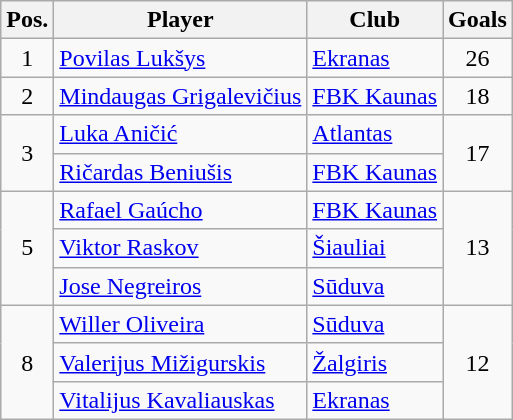<table class="wikitable">
<tr>
<th>Pos.</th>
<th>Player</th>
<th>Club</th>
<th>Goals</th>
</tr>
<tr>
<td rowspan=1 align="center">1</td>
<td> <a href='#'>Povilas Lukšys</a></td>
<td><a href='#'>Ekranas</a></td>
<td rowspan=1 align="center">26</td>
</tr>
<tr>
<td rowspan=1 align="center">2</td>
<td> <a href='#'>Mindaugas Grigalevičius</a></td>
<td><a href='#'>FBK Kaunas</a></td>
<td rowspan=1 align="center">18</td>
</tr>
<tr>
<td rowspan=2 align="center">3</td>
<td> <a href='#'>Luka Aničić</a></td>
<td><a href='#'>Atlantas</a></td>
<td rowspan=2 align="center">17</td>
</tr>
<tr>
<td> <a href='#'>Ričardas Beniušis</a></td>
<td><a href='#'>FBK Kaunas</a></td>
</tr>
<tr>
<td rowspan=3 align="center">5</td>
<td> <a href='#'>Rafael Gaúcho</a></td>
<td><a href='#'>FBK Kaunas</a></td>
<td rowspan=3 align="center">13</td>
</tr>
<tr>
<td> <a href='#'>Viktor Raskov</a></td>
<td><a href='#'>Šiauliai</a></td>
</tr>
<tr>
<td> <a href='#'>Jose Negreiros</a></td>
<td><a href='#'>Sūduva</a></td>
</tr>
<tr>
<td rowspan=3 align="center">8</td>
<td> <a href='#'>Willer Oliveira</a></td>
<td><a href='#'>Sūduva</a></td>
<td rowspan=3 align="center">12</td>
</tr>
<tr>
<td> <a href='#'>Valerijus Mižigurskis</a></td>
<td><a href='#'>Žalgiris</a></td>
</tr>
<tr>
<td> <a href='#'>Vitalijus Kavaliauskas</a></td>
<td><a href='#'>Ekranas</a></td>
</tr>
</table>
